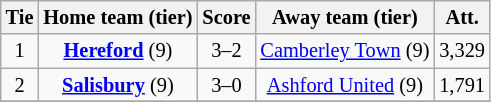<table class="wikitable" style="text-align: center; font-size:85%">
<tr>
<th>Tie</th>
<th>Home team (tier)</th>
<th>Score</th>
<th>Away team (tier)</th>
<th>Att.</th>
</tr>
<tr>
<td>1</td>
<td><strong><a href='#'>Hereford</a></strong> (9)</td>
<td>3–2 </td>
<td><a href='#'>Camberley Town</a> (9)</td>
<td>3,329</td>
</tr>
<tr>
<td>2</td>
<td><strong><a href='#'>Salisbury</a></strong> (9)</td>
<td>3–0</td>
<td><a href='#'>Ashford United</a> (9)</td>
<td>1,791</td>
</tr>
<tr>
</tr>
</table>
